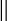<table border="0" cellpadding="0">
<tr>
<td style="width:90%;"><br> ||</td>
<td valign="top"> <br><br> </td>
</tr>
</table>
